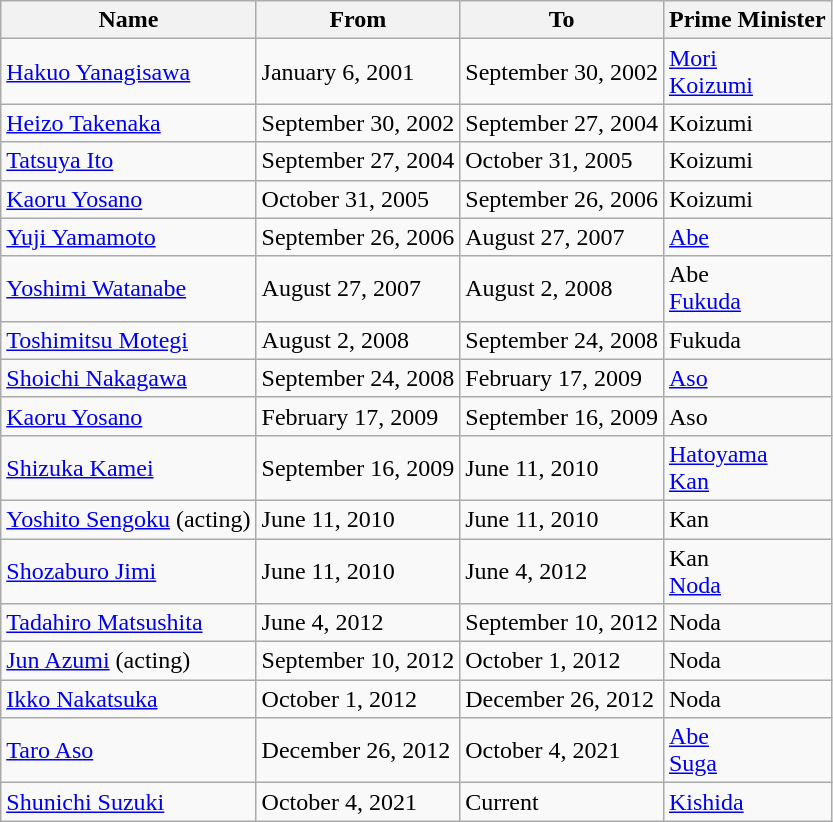<table class="wikitable">
<tr>
<th>Name</th>
<th>From</th>
<th>To</th>
<th>Prime Minister</th>
</tr>
<tr>
<td><a href='#'>Hakuo Yanagisawa</a></td>
<td>January 6, 2001</td>
<td>September 30, 2002</td>
<td><a href='#'>Mori</a><br><a href='#'>Koizumi</a></td>
</tr>
<tr>
<td><a href='#'>Heizo Takenaka</a></td>
<td>September 30, 2002</td>
<td>September 27, 2004</td>
<td>Koizumi</td>
</tr>
<tr>
<td><a href='#'>Tatsuya Ito</a></td>
<td>September 27, 2004</td>
<td>October 31, 2005</td>
<td>Koizumi</td>
</tr>
<tr>
<td><a href='#'>Kaoru Yosano</a></td>
<td>October 31, 2005</td>
<td>September 26, 2006</td>
<td>Koizumi</td>
</tr>
<tr>
<td><a href='#'>Yuji Yamamoto</a></td>
<td>September 26, 2006</td>
<td>August 27, 2007</td>
<td><a href='#'>Abe</a></td>
</tr>
<tr>
<td><a href='#'>Yoshimi Watanabe</a></td>
<td>August 27, 2007</td>
<td>August 2, 2008</td>
<td>Abe<br><a href='#'>Fukuda</a></td>
</tr>
<tr>
<td><a href='#'>Toshimitsu Motegi</a></td>
<td>August 2, 2008</td>
<td>September 24, 2008</td>
<td>Fukuda</td>
</tr>
<tr>
<td><a href='#'>Shoichi Nakagawa</a></td>
<td>September 24, 2008</td>
<td>February 17, 2009</td>
<td><a href='#'>Aso</a></td>
</tr>
<tr>
<td><a href='#'>Kaoru Yosano</a></td>
<td>February 17, 2009</td>
<td>September 16, 2009</td>
<td>Aso</td>
</tr>
<tr>
<td><a href='#'>Shizuka Kamei</a></td>
<td>September 16, 2009</td>
<td>June 11, 2010</td>
<td><a href='#'>Hatoyama</a><br><a href='#'>Kan</a></td>
</tr>
<tr>
<td><a href='#'>Yoshito Sengoku</a> (acting)</td>
<td>June 11, 2010</td>
<td>June 11, 2010</td>
<td>Kan</td>
</tr>
<tr>
<td><a href='#'>Shozaburo Jimi</a></td>
<td>June 11, 2010</td>
<td>June 4, 2012</td>
<td>Kan<br><a href='#'>Noda</a></td>
</tr>
<tr>
<td><a href='#'>Tadahiro Matsushita</a></td>
<td>June 4, 2012</td>
<td>September 10, 2012</td>
<td>Noda</td>
</tr>
<tr>
<td><a href='#'>Jun Azumi</a> (acting)</td>
<td>September 10, 2012</td>
<td>October 1, 2012</td>
<td>Noda</td>
</tr>
<tr>
<td><a href='#'>Ikko Nakatsuka</a></td>
<td>October 1, 2012</td>
<td>December 26, 2012</td>
<td>Noda</td>
</tr>
<tr>
<td><a href='#'>Taro Aso</a></td>
<td>December 26, 2012</td>
<td>October 4, 2021</td>
<td><a href='#'>Abe</a><br><a href='#'>Suga</a></td>
</tr>
<tr>
<td><a href='#'>Shunichi Suzuki</a></td>
<td>October 4, 2021</td>
<td>Current</td>
<td><a href='#'>Kishida</a></td>
</tr>
</table>
